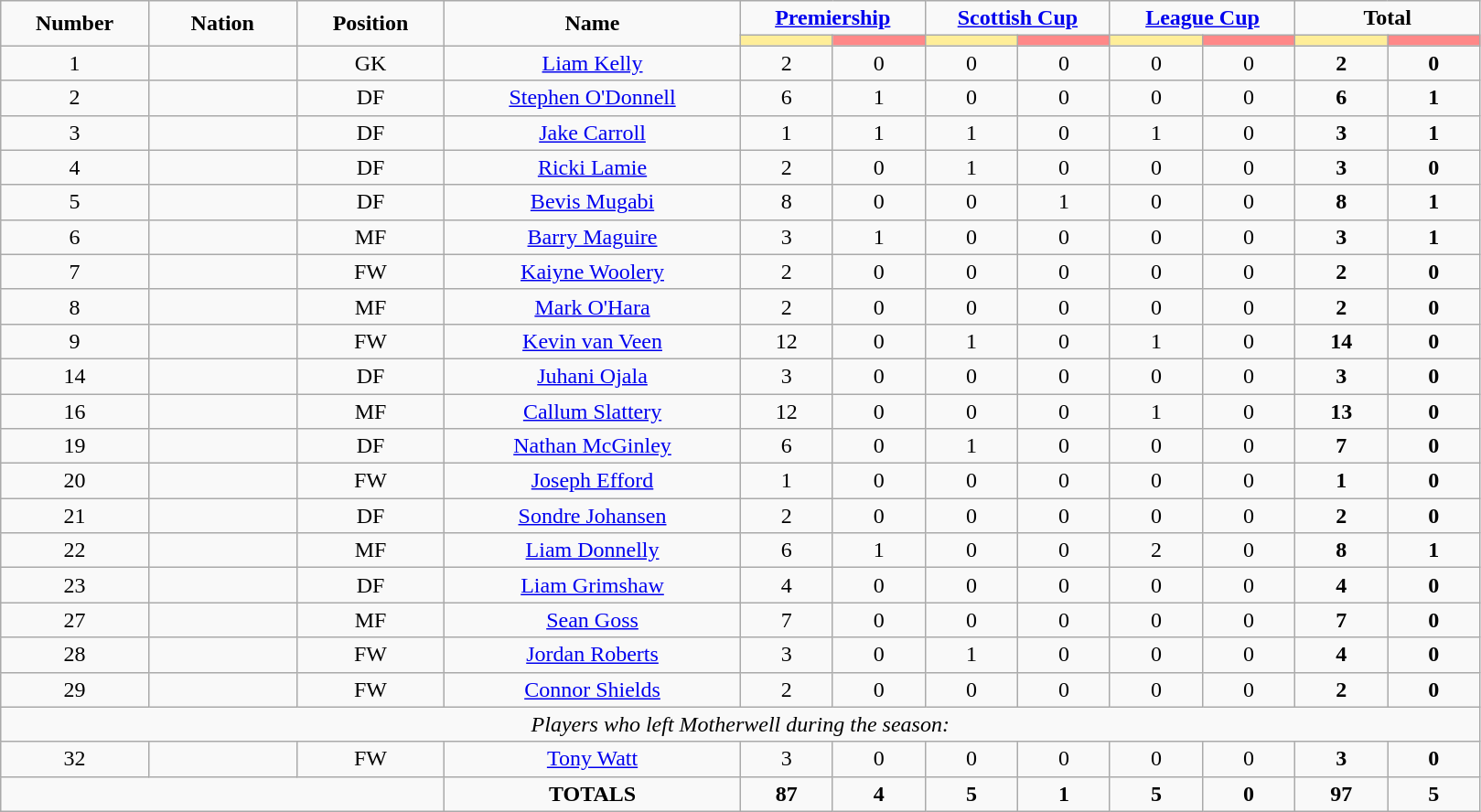<table class="wikitable" style="font-size: 100%; text-align: center;">
<tr>
<td rowspan="2" width="10%" align="center"><strong>Number</strong></td>
<td rowspan="2" width="10%" align="center"><strong>Nation</strong></td>
<td rowspan="2" width="10%" align="center"><strong>Position</strong></td>
<td rowspan="2" width="20%" align="center"><strong>Name</strong></td>
<td colspan="2" align="center"><strong><a href='#'>Premiership</a></strong></td>
<td colspan="2" align="center"><strong><a href='#'>Scottish Cup</a></strong></td>
<td colspan="2" align="center"><strong><a href='#'>League Cup</a></strong></td>
<td colspan="2" align="center"><strong>Total </strong></td>
</tr>
<tr>
<th width=60 style="background: #FFEE99"></th>
<th width=60 style="background: #FF8888"></th>
<th width=60 style="background: #FFEE99"></th>
<th width=60 style="background: #FF8888"></th>
<th width=60 style="background: #FFEE99"></th>
<th width=60 style="background: #FF8888"></th>
<th width=60 style="background: #FFEE99"></th>
<th width=60 style="background: #FF8888"></th>
</tr>
<tr>
<td>1</td>
<td></td>
<td>GK</td>
<td><a href='#'>Liam Kelly</a></td>
<td>2</td>
<td>0</td>
<td>0</td>
<td>0</td>
<td>0</td>
<td>0</td>
<td><strong>2</strong></td>
<td><strong>0</strong></td>
</tr>
<tr>
<td>2</td>
<td></td>
<td>DF</td>
<td><a href='#'>Stephen O'Donnell</a></td>
<td>6</td>
<td>1</td>
<td>0</td>
<td>0</td>
<td>0</td>
<td>0</td>
<td><strong>6</strong></td>
<td><strong>1</strong></td>
</tr>
<tr>
<td>3</td>
<td></td>
<td>DF</td>
<td><a href='#'>Jake Carroll</a></td>
<td>1</td>
<td>1</td>
<td>1</td>
<td>0</td>
<td>1</td>
<td>0</td>
<td><strong>3</strong></td>
<td><strong>1</strong></td>
</tr>
<tr>
<td>4</td>
<td></td>
<td>DF</td>
<td><a href='#'>Ricki Lamie</a></td>
<td>2</td>
<td>0</td>
<td>1</td>
<td>0</td>
<td>0</td>
<td>0</td>
<td><strong>3</strong></td>
<td><strong>0</strong></td>
</tr>
<tr>
<td>5</td>
<td></td>
<td>DF</td>
<td><a href='#'>Bevis Mugabi</a></td>
<td>8</td>
<td>0</td>
<td>0</td>
<td>1</td>
<td>0</td>
<td>0</td>
<td><strong>8</strong></td>
<td><strong>1</strong></td>
</tr>
<tr>
<td>6</td>
<td></td>
<td>MF</td>
<td><a href='#'>Barry Maguire</a></td>
<td>3</td>
<td>1</td>
<td>0</td>
<td>0</td>
<td>0</td>
<td>0</td>
<td><strong>3</strong></td>
<td><strong>1</strong></td>
</tr>
<tr>
<td>7</td>
<td></td>
<td>FW</td>
<td><a href='#'>Kaiyne Woolery</a></td>
<td>2</td>
<td>0</td>
<td>0</td>
<td>0</td>
<td>0</td>
<td>0</td>
<td><strong>2</strong></td>
<td><strong>0</strong></td>
</tr>
<tr>
<td>8</td>
<td></td>
<td>MF</td>
<td><a href='#'>Mark O'Hara</a></td>
<td>2</td>
<td>0</td>
<td>0</td>
<td>0</td>
<td>0</td>
<td>0</td>
<td><strong>2</strong></td>
<td><strong>0</strong></td>
</tr>
<tr>
<td>9</td>
<td></td>
<td>FW</td>
<td><a href='#'>Kevin van Veen</a></td>
<td>12</td>
<td>0</td>
<td>1</td>
<td>0</td>
<td>1</td>
<td>0</td>
<td><strong>14</strong></td>
<td><strong>0</strong></td>
</tr>
<tr>
<td>14</td>
<td></td>
<td>DF</td>
<td><a href='#'>Juhani Ojala</a></td>
<td>3</td>
<td>0</td>
<td>0</td>
<td>0</td>
<td>0</td>
<td>0</td>
<td><strong>3</strong></td>
<td><strong>0</strong></td>
</tr>
<tr>
<td>16</td>
<td></td>
<td>MF</td>
<td><a href='#'>Callum Slattery</a></td>
<td>12</td>
<td>0</td>
<td>0</td>
<td>0</td>
<td>1</td>
<td>0</td>
<td><strong>13</strong></td>
<td><strong>0</strong></td>
</tr>
<tr>
<td>19</td>
<td></td>
<td>DF</td>
<td><a href='#'>Nathan McGinley</a></td>
<td>6</td>
<td>0</td>
<td>1</td>
<td>0</td>
<td>0</td>
<td>0</td>
<td><strong>7</strong></td>
<td><strong>0</strong></td>
</tr>
<tr>
<td>20</td>
<td></td>
<td>FW</td>
<td><a href='#'>Joseph Efford</a></td>
<td>1</td>
<td>0</td>
<td>0</td>
<td>0</td>
<td>0</td>
<td>0</td>
<td><strong>1</strong></td>
<td><strong>0</strong></td>
</tr>
<tr>
<td>21</td>
<td></td>
<td>DF</td>
<td><a href='#'>Sondre Johansen</a></td>
<td>2</td>
<td>0</td>
<td>0</td>
<td>0</td>
<td>0</td>
<td>0</td>
<td><strong>2</strong></td>
<td><strong>0</strong></td>
</tr>
<tr>
<td>22</td>
<td></td>
<td>MF</td>
<td><a href='#'>Liam Donnelly</a></td>
<td>6</td>
<td>1</td>
<td>0</td>
<td>0</td>
<td>2</td>
<td>0</td>
<td><strong>8</strong></td>
<td><strong>1</strong></td>
</tr>
<tr>
<td>23</td>
<td></td>
<td>DF</td>
<td><a href='#'>Liam Grimshaw</a></td>
<td>4</td>
<td>0</td>
<td>0</td>
<td>0</td>
<td>0</td>
<td>0</td>
<td><strong>4</strong></td>
<td><strong>0</strong></td>
</tr>
<tr>
<td>27</td>
<td></td>
<td>MF</td>
<td><a href='#'>Sean Goss</a></td>
<td>7</td>
<td>0</td>
<td>0</td>
<td>0</td>
<td>0</td>
<td>0</td>
<td><strong>7</strong></td>
<td><strong>0</strong></td>
</tr>
<tr>
<td>28</td>
<td></td>
<td>FW</td>
<td><a href='#'>Jordan Roberts</a></td>
<td>3</td>
<td>0</td>
<td>1</td>
<td>0</td>
<td>0</td>
<td>0</td>
<td><strong>4</strong></td>
<td><strong>0</strong></td>
</tr>
<tr>
<td>29</td>
<td></td>
<td>FW</td>
<td><a href='#'>Connor Shields</a></td>
<td>2</td>
<td>0</td>
<td>0</td>
<td>0</td>
<td>0</td>
<td>0</td>
<td><strong>2</strong></td>
<td><strong>0</strong></td>
</tr>
<tr>
<td colspan="14"><em>Players who left Motherwell during the season:</em></td>
</tr>
<tr>
<td>32</td>
<td></td>
<td>FW</td>
<td><a href='#'>Tony Watt</a></td>
<td>3</td>
<td>0</td>
<td>0</td>
<td>0</td>
<td>0</td>
<td>0</td>
<td><strong>3</strong></td>
<td><strong>0</strong></td>
</tr>
<tr>
<td colspan="3"></td>
<td><strong>TOTALS</strong></td>
<td><strong>87</strong></td>
<td><strong>4</strong></td>
<td><strong>5</strong></td>
<td><strong>1</strong></td>
<td><strong>5</strong></td>
<td><strong>0</strong></td>
<td><strong>97</strong></td>
<td><strong>5</strong></td>
</tr>
</table>
